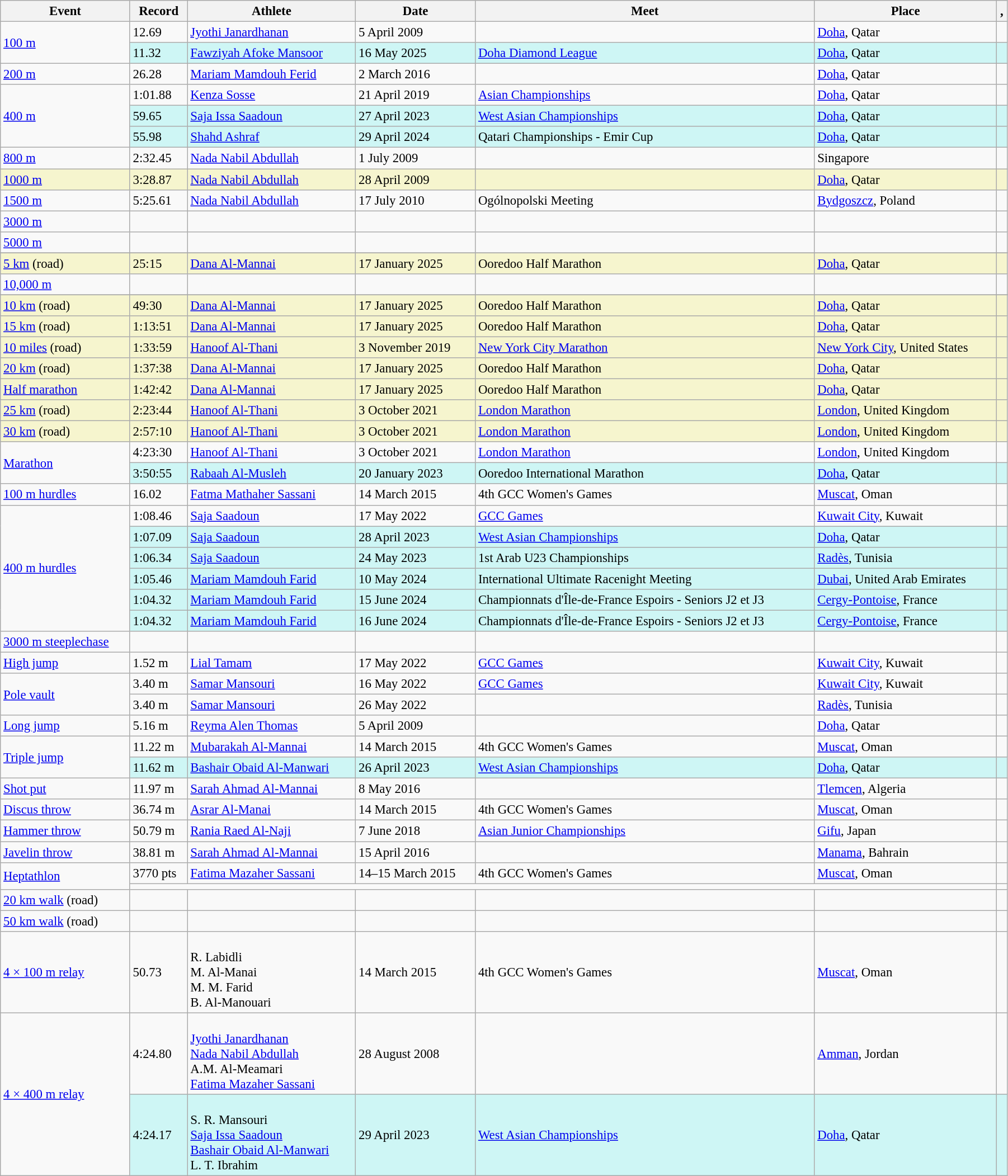<table class="wikitable" style="font-size:95%; width: 95%;">
<tr>
<th>Event</th>
<th>Record</th>
<th>Athlete</th>
<th>Date</th>
<th>Meet</th>
<th>Place</th>
<th>,</th>
</tr>
<tr>
<td rowspan=2><a href='#'>100 m</a></td>
<td>12.69 </td>
<td><a href='#'>Jyothi Janardhanan</a></td>
<td>5 April 2009</td>
<td></td>
<td><a href='#'>Doha</a>, Qatar</td>
<td></td>
</tr>
<tr bgcolor="#CEF6F5">
<td>11.32 </td>
<td><a href='#'>Fawziyah Afoke Mansoor</a></td>
<td>16 May 2025</td>
<td><a href='#'>Doha Diamond League</a></td>
<td><a href='#'>Doha</a>, Qatar</td>
<td></td>
</tr>
<tr>
<td><a href='#'>200 m</a></td>
<td>26.28 </td>
<td><a href='#'>Mariam Mamdouh Ferid</a></td>
<td>2 March 2016</td>
<td></td>
<td><a href='#'>Doha</a>, Qatar</td>
<td></td>
</tr>
<tr>
<td rowspan=3><a href='#'>400 m</a></td>
<td>1:01.88</td>
<td><a href='#'>Kenza Sosse</a></td>
<td>21 April 2019</td>
<td><a href='#'>Asian Championships</a></td>
<td><a href='#'>Doha</a>, Qatar</td>
<td></td>
</tr>
<tr bgcolor="#CEF6F5">
<td>59.65</td>
<td><a href='#'>Saja Issa Saadoun</a></td>
<td>27 April 2023</td>
<td><a href='#'>West Asian Championships</a></td>
<td><a href='#'>Doha</a>, Qatar</td>
<td></td>
</tr>
<tr bgcolor="#CEF6F5">
<td>55.98</td>
<td><a href='#'>Shahd Ashraf</a></td>
<td>29 April 2024</td>
<td>Qatari Championships - Emir Cup</td>
<td><a href='#'>Doha</a>, Qatar</td>
<td></td>
</tr>
<tr>
<td><a href='#'>800 m</a></td>
<td>2:32.45</td>
<td><a href='#'>Nada Nabil Abdullah</a></td>
<td>1 July 2009</td>
<td></td>
<td>Singapore</td>
<td></td>
</tr>
<tr style="background:#f6F5CE;">
<td><a href='#'>1000 m</a></td>
<td>3:28.87</td>
<td><a href='#'>Nada Nabil Abdullah</a></td>
<td>28 April 2009</td>
<td></td>
<td><a href='#'>Doha</a>, Qatar</td>
<td></td>
</tr>
<tr>
<td><a href='#'>1500 m</a></td>
<td>5:25.61</td>
<td><a href='#'>Nada Nabil Abdullah</a></td>
<td>17 July 2010</td>
<td>Ogólnopolski Meeting</td>
<td><a href='#'>Bydgoszcz</a>, Poland</td>
<td></td>
</tr>
<tr>
<td><a href='#'>3000 m</a></td>
<td></td>
<td></td>
<td></td>
<td></td>
<td></td>
<td></td>
</tr>
<tr>
<td><a href='#'>5000 m</a></td>
<td></td>
<td></td>
<td></td>
<td></td>
<td></td>
<td></td>
</tr>
<tr>
</tr>
<tr style="background:#f6F5CE;">
<td><a href='#'>5 km</a> (road)</td>
<td>25:15</td>
<td><a href='#'>Dana Al-Mannai</a></td>
<td>17 January 2025</td>
<td>Ooredoo Half Marathon</td>
<td><a href='#'>Doha</a>, Qatar</td>
<td></td>
</tr>
<tr>
<td><a href='#'>10,000 m</a></td>
<td></td>
<td></td>
<td></td>
<td></td>
<td></td>
<td></td>
</tr>
<tr>
</tr>
<tr style="background:#f6F5CE;">
<td><a href='#'>10 km</a> (road)</td>
<td>49:30</td>
<td><a href='#'>Dana Al-Mannai</a></td>
<td>17 January 2025</td>
<td>Ooredoo Half Marathon</td>
<td><a href='#'>Doha</a>, Qatar</td>
<td></td>
</tr>
<tr style="background:#f6F5CE;">
<td><a href='#'>15 km</a> (road)</td>
<td>1:13:51</td>
<td><a href='#'>Dana Al-Mannai</a></td>
<td>17 January 2025</td>
<td>Ooredoo Half Marathon</td>
<td><a href='#'>Doha</a>, Qatar</td>
<td></td>
</tr>
<tr style="background:#f6F5CE;">
<td><a href='#'>10 miles</a> (road)</td>
<td>1:33:59</td>
<td><a href='#'>Hanoof Al-Thani</a></td>
<td>3 November 2019</td>
<td><a href='#'>New York City Marathon</a></td>
<td><a href='#'>New York City</a>, United States</td>
<td></td>
</tr>
<tr style="background:#f6F5CE;">
<td><a href='#'>20 km</a> (road)</td>
<td>1:37:38</td>
<td><a href='#'>Dana Al-Mannai</a></td>
<td>17 January 2025</td>
<td>Ooredoo Half Marathon</td>
<td><a href='#'>Doha</a>, Qatar</td>
<td></td>
</tr>
<tr style="background:#f6F5CE;">
<td><a href='#'>Half marathon</a></td>
<td>1:42:42</td>
<td><a href='#'>Dana Al-Mannai</a></td>
<td>17 January 2025</td>
<td>Ooredoo Half Marathon</td>
<td><a href='#'>Doha</a>, Qatar</td>
<td></td>
</tr>
<tr style="background:#f6F5CE;">
<td><a href='#'>25 km</a> (road)</td>
<td>2:23:44</td>
<td><a href='#'>Hanoof Al-Thani</a></td>
<td>3 October 2021</td>
<td><a href='#'>London Marathon</a></td>
<td><a href='#'>London</a>, United Kingdom</td>
<td></td>
</tr>
<tr style="background:#f6F5CE;">
<td><a href='#'>30 km</a> (road)</td>
<td>2:57:10</td>
<td><a href='#'>Hanoof Al-Thani</a></td>
<td>3 October 2021</td>
<td><a href='#'>London Marathon</a></td>
<td><a href='#'>London</a>, United Kingdom</td>
<td></td>
</tr>
<tr>
<td rowspan=2><a href='#'>Marathon</a></td>
<td>4:23:30</td>
<td><a href='#'>Hanoof Al-Thani</a></td>
<td>3 October 2021</td>
<td><a href='#'>London Marathon</a></td>
<td><a href='#'>London</a>, United Kingdom</td>
<td></td>
</tr>
<tr bgcolor=#CEF6F5>
<td>3:50:55</td>
<td><a href='#'>Rabaah Al-Musleh</a></td>
<td>20 January 2023</td>
<td>Ooredoo International Marathon</td>
<td><a href='#'>Doha</a>, Qatar</td>
<td></td>
</tr>
<tr>
<td><a href='#'>100 m hurdles</a></td>
<td>16.02 </td>
<td><a href='#'>Fatma Mathaher Sassani</a></td>
<td>14 March 2015</td>
<td>4th GCC Women's Games</td>
<td><a href='#'>Muscat</a>, Oman</td>
<td></td>
</tr>
<tr>
<td rowspan=6><a href='#'>400 m hurdles</a></td>
<td>1:08.46</td>
<td><a href='#'>Saja Saadoun</a></td>
<td>17 May 2022</td>
<td><a href='#'>GCC Games</a></td>
<td><a href='#'>Kuwait City</a>, Kuwait</td>
<td></td>
</tr>
<tr bgcolor="#CEF6F5">
<td>1:07.09</td>
<td><a href='#'>Saja Saadoun</a></td>
<td>28 April 2023</td>
<td><a href='#'>West Asian Championships</a></td>
<td><a href='#'>Doha</a>, Qatar</td>
<td></td>
</tr>
<tr bgcolor="#CEF6F5">
<td>1:06.34</td>
<td><a href='#'>Saja Saadoun</a></td>
<td>24 May 2023</td>
<td>1st Arab U23 Championships</td>
<td><a href='#'>Radès</a>, Tunisia</td>
<td></td>
</tr>
<tr bgcolor="#CEF6F5">
<td>1:05.46</td>
<td><a href='#'>Mariam Mamdouh Farid</a></td>
<td>10 May 2024</td>
<td>International Ultimate Racenight Meeting</td>
<td><a href='#'>Dubai</a>, United Arab Emirates</td>
<td></td>
</tr>
<tr bgcolor="#CEF6F5">
<td>1:04.32</td>
<td><a href='#'>Mariam Mamdouh Farid</a></td>
<td>15 June 2024</td>
<td>Championnats d'Île-de-France Espoirs - Seniors J2 et J3</td>
<td><a href='#'>Cergy-Pontoise</a>, France</td>
<td></td>
</tr>
<tr bgcolor="#CEF6F5">
<td>1:04.32</td>
<td><a href='#'>Mariam Mamdouh Farid</a></td>
<td>16 June 2024</td>
<td>Championnats d'Île-de-France Espoirs - Seniors J2 et J3</td>
<td><a href='#'>Cergy-Pontoise</a>, France</td>
<td></td>
</tr>
<tr>
<td><a href='#'>3000 m steeplechase</a></td>
<td></td>
<td></td>
<td></td>
<td></td>
<td></td>
<td></td>
</tr>
<tr>
<td><a href='#'>High jump</a></td>
<td>1.52 m</td>
<td><a href='#'>Lial Tamam</a></td>
<td>17 May 2022</td>
<td><a href='#'>GCC Games</a></td>
<td><a href='#'>Kuwait City</a>, Kuwait</td>
<td></td>
</tr>
<tr>
<td rowspan=2><a href='#'>Pole vault</a></td>
<td>3.40 m</td>
<td><a href='#'>Samar Mansouri</a></td>
<td>16 May 2022</td>
<td><a href='#'>GCC Games</a></td>
<td><a href='#'>Kuwait City</a>, Kuwait</td>
<td></td>
</tr>
<tr>
<td>3.40 m</td>
<td><a href='#'>Samar Mansouri</a></td>
<td>26 May 2022</td>
<td></td>
<td><a href='#'>Radès</a>, Tunisia</td>
<td></td>
</tr>
<tr>
<td><a href='#'>Long jump</a></td>
<td>5.16 m</td>
<td><a href='#'>Reyma Alen Thomas</a></td>
<td>5 April 2009</td>
<td></td>
<td><a href='#'>Doha</a>, Qatar</td>
<td></td>
</tr>
<tr>
<td rowspan=2><a href='#'>Triple jump</a></td>
<td>11.22 m </td>
<td><a href='#'>Mubarakah Al-Mannai</a></td>
<td>14 March 2015</td>
<td>4th GCC Women's Games</td>
<td><a href='#'>Muscat</a>, Oman</td>
<td></td>
</tr>
<tr bgcolor="#CEF6F5">
<td>11.62 m </td>
<td><a href='#'>Bashair Obaid Al-Manwari</a></td>
<td>26 April 2023</td>
<td><a href='#'>West Asian Championships</a></td>
<td><a href='#'>Doha</a>, Qatar</td>
<td></td>
</tr>
<tr>
<td><a href='#'>Shot put</a></td>
<td>11.97 m</td>
<td><a href='#'>Sarah Ahmad Al-Mannai</a></td>
<td>8 May 2016</td>
<td></td>
<td><a href='#'>Tlemcen</a>, Algeria</td>
<td></td>
</tr>
<tr>
<td><a href='#'>Discus throw</a></td>
<td>36.74 m</td>
<td><a href='#'>Asrar Al-Manai</a></td>
<td>14 March 2015</td>
<td>4th GCC Women's Games</td>
<td><a href='#'>Muscat</a>, Oman</td>
<td></td>
</tr>
<tr>
<td><a href='#'>Hammer throw</a></td>
<td>50.79 m</td>
<td><a href='#'>Rania Raed Al-Naji</a></td>
<td>7 June 2018</td>
<td><a href='#'>Asian Junior Championships</a></td>
<td><a href='#'>Gifu</a>, Japan</td>
<td></td>
</tr>
<tr>
<td><a href='#'>Javelin throw</a></td>
<td>38.81 m</td>
<td><a href='#'>Sarah Ahmad Al-Mannai</a></td>
<td>15 April 2016</td>
<td></td>
<td><a href='#'>Manama</a>, Bahrain</td>
<td></td>
</tr>
<tr>
<td rowspan=2><a href='#'>Heptathlon</a></td>
<td>3770 pts</td>
<td><a href='#'>Fatima Mazaher Sassani</a></td>
<td>14–15 March 2015</td>
<td>4th GCC Women's Games</td>
<td><a href='#'>Muscat</a>, Oman</td>
<td></td>
</tr>
<tr>
<td colspan=5></td>
<td></td>
</tr>
<tr>
<td><a href='#'>20 km walk</a> (road)</td>
<td></td>
<td></td>
<td></td>
<td></td>
<td></td>
<td></td>
</tr>
<tr>
<td><a href='#'>50 km walk</a> (road)</td>
<td></td>
<td></td>
<td></td>
<td></td>
<td></td>
<td></td>
</tr>
<tr>
<td><a href='#'>4 × 100 m relay</a></td>
<td>50.73</td>
<td><br>R. Labidli<br>M. Al-Manai<br>M. M. Farid<br>B. Al-Manouari</td>
<td>14 March 2015</td>
<td>4th GCC Women's Games</td>
<td><a href='#'>Muscat</a>, Oman</td>
<td></td>
</tr>
<tr>
<td rowspan=2><a href='#'>4 × 400 m relay</a></td>
<td>4:24.80</td>
<td><br><a href='#'>Jyothi Janardhanan</a><br><a href='#'>Nada Nabil Abdullah</a><br>A.M. Al-Meamari<br><a href='#'>Fatima Mazaher Sassani</a></td>
<td>28 August 2008</td>
<td></td>
<td><a href='#'>Amman</a>, Jordan</td>
<td></td>
</tr>
<tr bgcolor="#CEF6F5">
<td>4:24.17</td>
<td><br>S. R. Mansouri<br><a href='#'>Saja Issa Saadoun</a><br><a href='#'>Bashair Obaid Al-Manwari</a><br>L. T. Ibrahim</td>
<td>29 April 2023</td>
<td><a href='#'>West Asian Championships</a></td>
<td><a href='#'>Doha</a>, Qatar</td>
<td></td>
</tr>
</table>
